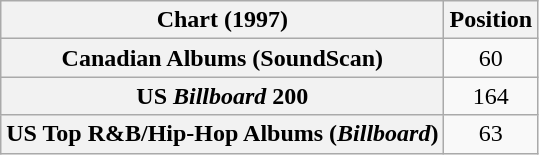<table class="wikitable sortable plainrowheaders" style="text-align:center;">
<tr>
<th scope="col">Chart (1997)</th>
<th scope="col">Position</th>
</tr>
<tr>
<th scope="row">Canadian Albums (SoundScan)</th>
<td>60</td>
</tr>
<tr>
<th scope="row">US <em>Billboard</em> 200</th>
<td>164</td>
</tr>
<tr>
<th scope="row">US Top R&B/Hip-Hop Albums (<em>Billboard</em>)</th>
<td>63</td>
</tr>
</table>
